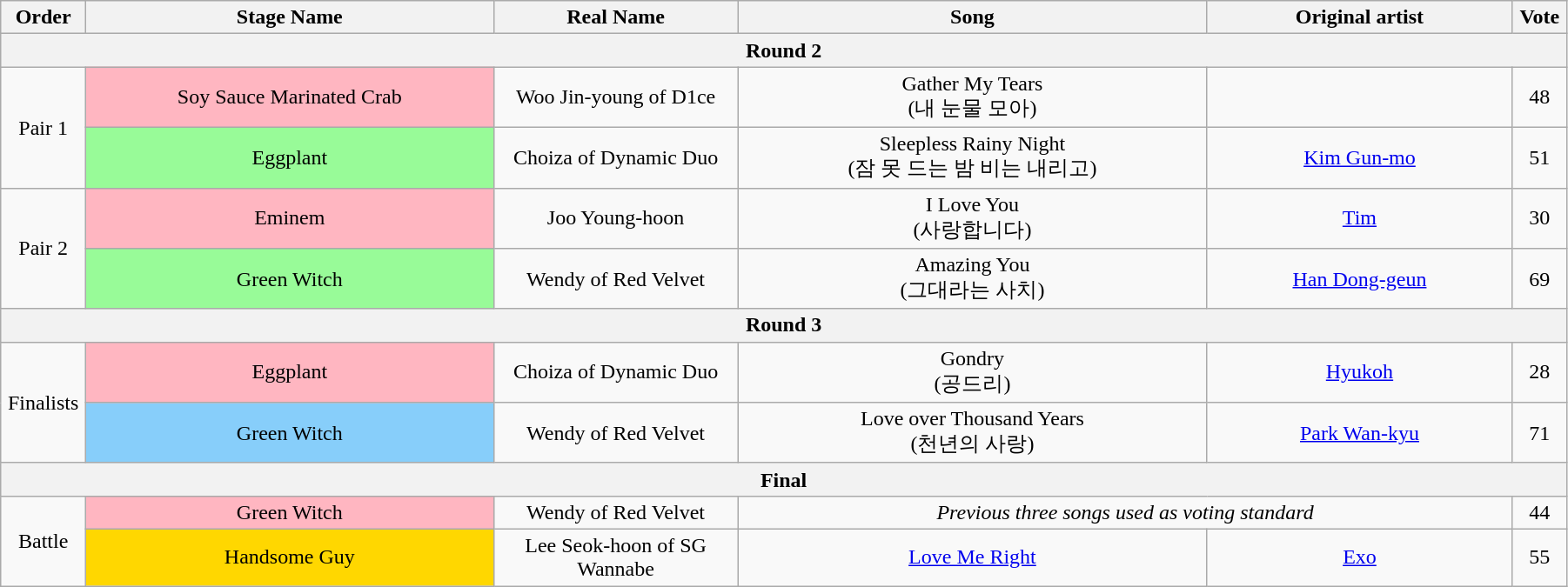<table class="wikitable" style="text-align:center; width:95%;">
<tr>
<th style="width:1%;">Order</th>
<th style="width:20%;">Stage Name</th>
<th style="width:12%;">Real Name</th>
<th style="width:23%;">Song</th>
<th style="width:15%;">Original artist</th>
<th style="width:1%;">Vote</th>
</tr>
<tr>
<th colspan=6>Round 2</th>
</tr>
<tr>
<td rowspan=2>Pair 1</td>
<td bgcolor="lightpink">Soy Sauce Marinated Crab</td>
<td>Woo Jin-young of D1ce</td>
<td>Gather My Tears<br>(내 눈물 모아)</td>
<td></td>
<td>48</td>
</tr>
<tr>
<td bgcolor="palegreen">Eggplant</td>
<td>Choiza of Dynamic Duo</td>
<td>Sleepless Rainy Night<br>(잠 못 드는 밤 비는 내리고)</td>
<td><a href='#'>Kim Gun-mo</a></td>
<td>51</td>
</tr>
<tr>
<td rowspan=2>Pair 2</td>
<td bgcolor="lightpink">Eminem</td>
<td>Joo Young-hoon</td>
<td>I Love You<br>(사랑합니다)</td>
<td><a href='#'>Tim</a></td>
<td>30</td>
</tr>
<tr>
<td bgcolor="palegreen">Green Witch</td>
<td>Wendy of Red Velvet</td>
<td>Amazing You<br>(그대라는 사치)</td>
<td><a href='#'>Han Dong-geun</a></td>
<td>69</td>
</tr>
<tr>
<th colspan=6>Round 3</th>
</tr>
<tr>
<td rowspan=2>Finalists</td>
<td bgcolor="lightpink">Eggplant</td>
<td>Choiza of Dynamic Duo</td>
<td>Gondry<br>(공드리)</td>
<td><a href='#'>Hyukoh</a></td>
<td>28</td>
</tr>
<tr>
<td bgcolor="lightskyblue">Green Witch</td>
<td>Wendy of Red Velvet</td>
<td>Love over Thousand Years<br>(천년의 사랑)</td>
<td><a href='#'>Park Wan-kyu</a></td>
<td>71</td>
</tr>
<tr>
<th colspan=6>Final</th>
</tr>
<tr>
<td rowspan=2>Battle</td>
<td bgcolor="lightpink">Green Witch</td>
<td>Wendy of Red Velvet</td>
<td colspan=2><em>Previous three songs used as voting standard</em></td>
<td>44</td>
</tr>
<tr>
<td bgcolor="gold">Handsome Guy</td>
<td>Lee Seok-hoon of SG Wannabe</td>
<td><a href='#'>Love Me Right</a></td>
<td><a href='#'>Exo</a></td>
<td>55</td>
</tr>
</table>
